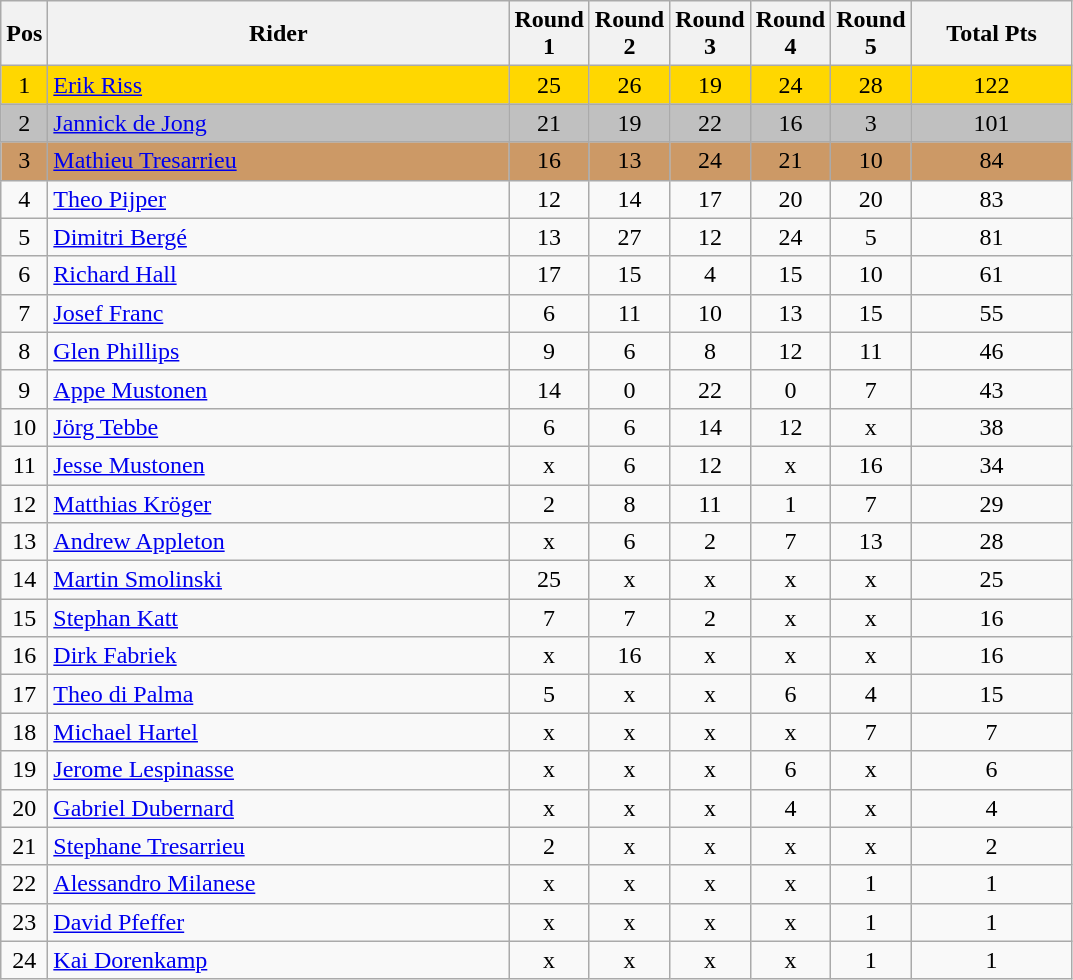<table class="wikitable" style="font-size: 100%">
<tr>
<th width=20>Pos</th>
<th width=300>Rider</th>
<th width=40>Round 1</th>
<th width=40>Round 2</th>
<th width=40>Round 3</th>
<th width=40>Round 4</th>
<th width=40>Round 5</th>
<th width=100>Total Pts</th>
</tr>
<tr align=center style="background-color: gold;">
<td>1</td>
<td align="left"> <a href='#'>Erik Riss</a></td>
<td>25</td>
<td>26</td>
<td>19</td>
<td>24</td>
<td>28</td>
<td>122</td>
</tr>
<tr align=center style="background-color: silver;">
<td>2</td>
<td align="left"> <a href='#'>Jannick de Jong</a></td>
<td>21</td>
<td>19</td>
<td>22</td>
<td>16</td>
<td>3</td>
<td>101</td>
</tr>
<tr align=center style="background-color: #cc9966;">
<td>3</td>
<td align="left"> <a href='#'>Mathieu Tresarrieu</a></td>
<td>16</td>
<td>13</td>
<td>24</td>
<td>21</td>
<td>10</td>
<td>84</td>
</tr>
<tr align=center>
<td>4</td>
<td align="left"> <a href='#'>Theo Pijper</a></td>
<td>12</td>
<td>14</td>
<td>17</td>
<td>20</td>
<td>20</td>
<td>83</td>
</tr>
<tr align=center>
<td>5</td>
<td align="left"> <a href='#'>Dimitri Bergé</a></td>
<td>13</td>
<td>27</td>
<td>12</td>
<td>24</td>
<td>5</td>
<td>81</td>
</tr>
<tr align=center>
<td>6</td>
<td align="left"> <a href='#'>Richard Hall</a></td>
<td>17</td>
<td>15</td>
<td>4</td>
<td>15</td>
<td>10</td>
<td>61</td>
</tr>
<tr align=center>
<td>7</td>
<td align="left"> <a href='#'>Josef Franc</a></td>
<td>6</td>
<td>11</td>
<td>10</td>
<td>13</td>
<td>15</td>
<td>55</td>
</tr>
<tr align=center>
<td>8</td>
<td align="left"> <a href='#'>Glen Phillips</a></td>
<td>9</td>
<td>6</td>
<td>8</td>
<td>12</td>
<td>11</td>
<td>46</td>
</tr>
<tr align=center>
<td>9</td>
<td align="left"> <a href='#'>Appe Mustonen</a></td>
<td>14</td>
<td>0</td>
<td>22</td>
<td>0</td>
<td>7</td>
<td>43</td>
</tr>
<tr align=center>
<td>10</td>
<td align="left"> <a href='#'>Jörg Tebbe</a></td>
<td>6</td>
<td>6</td>
<td>14</td>
<td>12</td>
<td>x</td>
<td>38</td>
</tr>
<tr align=center>
<td>11</td>
<td align="left"> <a href='#'>Jesse Mustonen</a></td>
<td>x</td>
<td>6</td>
<td>12</td>
<td>x</td>
<td>16</td>
<td>34</td>
</tr>
<tr align=center>
<td>12</td>
<td align="left"> <a href='#'>Matthias Kröger</a></td>
<td>2</td>
<td>8</td>
<td>11</td>
<td>1</td>
<td>7</td>
<td>29</td>
</tr>
<tr align=center>
<td>13</td>
<td align="left"> <a href='#'>Andrew Appleton</a></td>
<td>x</td>
<td>6</td>
<td>2</td>
<td>7</td>
<td>13</td>
<td>28</td>
</tr>
<tr align=center>
<td>14</td>
<td align="left"> <a href='#'>Martin Smolinski</a></td>
<td>25</td>
<td>x</td>
<td>x</td>
<td>x</td>
<td>x</td>
<td>25</td>
</tr>
<tr align=center>
<td>15</td>
<td align="left"> <a href='#'>Stephan Katt</a></td>
<td>7</td>
<td>7</td>
<td>2</td>
<td>x</td>
<td>x</td>
<td>16</td>
</tr>
<tr align=center>
<td>16</td>
<td align="left"> <a href='#'>Dirk Fabriek</a></td>
<td>x</td>
<td>16</td>
<td>x</td>
<td>x</td>
<td>x</td>
<td>16</td>
</tr>
<tr align=center>
<td>17</td>
<td align="left"> <a href='#'>Theo di Palma</a></td>
<td>5</td>
<td>x</td>
<td>x</td>
<td>6</td>
<td>4</td>
<td>15</td>
</tr>
<tr align=center>
<td>18</td>
<td align="left"> <a href='#'>Michael Hartel</a></td>
<td>x</td>
<td>x</td>
<td>x</td>
<td>x</td>
<td>7</td>
<td>7</td>
</tr>
<tr align=center>
<td>19</td>
<td align="left"> <a href='#'>Jerome Lespinasse</a></td>
<td>x</td>
<td>x</td>
<td>x</td>
<td>6</td>
<td>x</td>
<td>6</td>
</tr>
<tr align=center>
<td>20</td>
<td align="left"> <a href='#'>Gabriel Dubernard</a></td>
<td>x</td>
<td>x</td>
<td>x</td>
<td>4</td>
<td>x</td>
<td>4</td>
</tr>
<tr align=center>
<td>21</td>
<td align="left"> <a href='#'>Stephane Tresarrieu</a></td>
<td>2</td>
<td>x</td>
<td>x</td>
<td>x</td>
<td>x</td>
<td>2</td>
</tr>
<tr align=center>
<td>22</td>
<td align="left"> <a href='#'>Alessandro Milanese</a></td>
<td>x</td>
<td>x</td>
<td>x</td>
<td>x</td>
<td>1</td>
<td>1</td>
</tr>
<tr align=center>
<td>23</td>
<td align="left"> <a href='#'>David Pfeffer</a></td>
<td>x</td>
<td>x</td>
<td>x</td>
<td>x</td>
<td>1</td>
<td>1</td>
</tr>
<tr align=center>
<td>24</td>
<td align="left"> <a href='#'>Kai Dorenkamp</a></td>
<td>x</td>
<td>x</td>
<td>x</td>
<td>x</td>
<td>1</td>
<td>1</td>
</tr>
</table>
